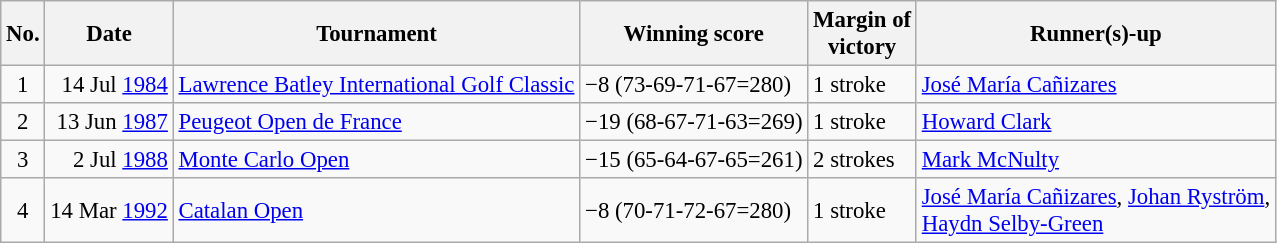<table class="wikitable" style="font-size:95%;">
<tr>
<th>No.</th>
<th>Date</th>
<th>Tournament</th>
<th>Winning score</th>
<th>Margin of<br>victory</th>
<th>Runner(s)-up</th>
</tr>
<tr>
<td align=center>1</td>
<td align=right>14 Jul <a href='#'>1984</a></td>
<td><a href='#'>Lawrence Batley International Golf Classic</a></td>
<td>−8 (73-69-71-67=280)</td>
<td>1 stroke</td>
<td> <a href='#'>José María Cañizares</a></td>
</tr>
<tr>
<td align=center>2</td>
<td align=right>13 Jun <a href='#'>1987</a></td>
<td><a href='#'>Peugeot Open de France</a></td>
<td>−19 (68-67-71-63=269)</td>
<td>1 stroke</td>
<td> <a href='#'>Howard Clark</a></td>
</tr>
<tr>
<td align=center>3</td>
<td align=right>2 Jul <a href='#'>1988</a></td>
<td><a href='#'>Monte Carlo Open</a></td>
<td>−15 (65-64-67-65=261)</td>
<td>2 strokes</td>
<td> <a href='#'>Mark McNulty</a></td>
</tr>
<tr>
<td align=center>4</td>
<td align=right>14 Mar <a href='#'>1992</a></td>
<td><a href='#'>Catalan Open</a></td>
<td>−8 (70-71-72-67=280)</td>
<td>1 stroke</td>
<td> <a href='#'>José María Cañizares</a>,  <a href='#'>Johan Ryström</a>,<br> <a href='#'>Haydn Selby-Green</a></td>
</tr>
</table>
